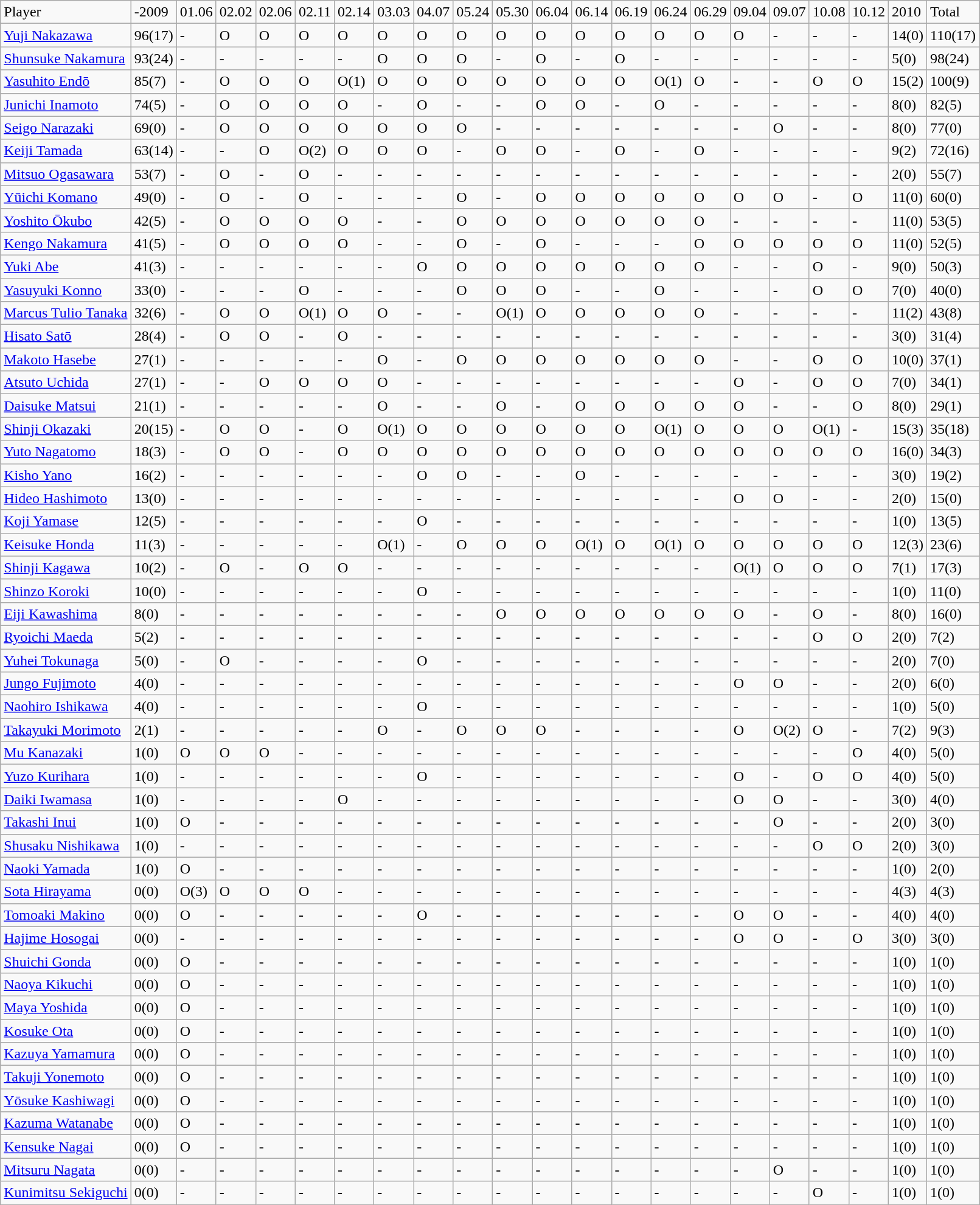<table class="wikitable" style="text-align:left;">
<tr>
<td>Player</td>
<td>-2009</td>
<td>01.06</td>
<td>02.02</td>
<td>02.06</td>
<td>02.11</td>
<td>02.14</td>
<td>03.03</td>
<td>04.07</td>
<td>05.24</td>
<td>05.30</td>
<td>06.04</td>
<td>06.14</td>
<td>06.19</td>
<td>06.24</td>
<td>06.29</td>
<td>09.04</td>
<td>09.07</td>
<td>10.08</td>
<td>10.12</td>
<td>2010</td>
<td>Total</td>
</tr>
<tr>
<td><a href='#'>Yuji Nakazawa</a></td>
<td>96(17)</td>
<td>-</td>
<td>O</td>
<td>O</td>
<td>O</td>
<td>O</td>
<td>O</td>
<td>O</td>
<td>O</td>
<td>O</td>
<td>O</td>
<td>O</td>
<td>O</td>
<td>O</td>
<td>O</td>
<td>O</td>
<td>-</td>
<td>-</td>
<td>-</td>
<td>14(0)</td>
<td>110(17)</td>
</tr>
<tr>
<td><a href='#'>Shunsuke Nakamura</a></td>
<td>93(24)</td>
<td>-</td>
<td>-</td>
<td>-</td>
<td>-</td>
<td>-</td>
<td>O</td>
<td>O</td>
<td>O</td>
<td>-</td>
<td>O</td>
<td>-</td>
<td>O</td>
<td>-</td>
<td>-</td>
<td>-</td>
<td>-</td>
<td>-</td>
<td>-</td>
<td>5(0)</td>
<td>98(24)</td>
</tr>
<tr>
<td><a href='#'>Yasuhito Endō</a></td>
<td>85(7)</td>
<td>-</td>
<td>O</td>
<td>O</td>
<td>O</td>
<td>O(1)</td>
<td>O</td>
<td>O</td>
<td>O</td>
<td>O</td>
<td>O</td>
<td>O</td>
<td>O</td>
<td>O(1)</td>
<td>O</td>
<td>-</td>
<td>-</td>
<td>O</td>
<td>O</td>
<td>15(2)</td>
<td>100(9)</td>
</tr>
<tr>
<td><a href='#'>Junichi Inamoto</a></td>
<td>74(5)</td>
<td>-</td>
<td>O</td>
<td>O</td>
<td>O</td>
<td>O</td>
<td>-</td>
<td>O</td>
<td>-</td>
<td>-</td>
<td>O</td>
<td>O</td>
<td>-</td>
<td>O</td>
<td>-</td>
<td>-</td>
<td>-</td>
<td>-</td>
<td>-</td>
<td>8(0)</td>
<td>82(5)</td>
</tr>
<tr>
<td><a href='#'>Seigo Narazaki</a></td>
<td>69(0)</td>
<td>-</td>
<td>O</td>
<td>O</td>
<td>O</td>
<td>O</td>
<td>O</td>
<td>O</td>
<td>O</td>
<td>-</td>
<td>-</td>
<td>-</td>
<td>-</td>
<td>-</td>
<td>-</td>
<td>-</td>
<td>O</td>
<td>-</td>
<td>-</td>
<td>8(0)</td>
<td>77(0)</td>
</tr>
<tr>
<td><a href='#'>Keiji Tamada</a></td>
<td>63(14)</td>
<td>-</td>
<td>-</td>
<td>O</td>
<td>O(2)</td>
<td>O</td>
<td>O</td>
<td>O</td>
<td>-</td>
<td>O</td>
<td>O</td>
<td>-</td>
<td>O</td>
<td>-</td>
<td>O</td>
<td>-</td>
<td>-</td>
<td>-</td>
<td>-</td>
<td>9(2)</td>
<td>72(16)</td>
</tr>
<tr>
<td><a href='#'>Mitsuo Ogasawara</a></td>
<td>53(7)</td>
<td>-</td>
<td>O</td>
<td>-</td>
<td>O</td>
<td>-</td>
<td>-</td>
<td>-</td>
<td>-</td>
<td>-</td>
<td>-</td>
<td>-</td>
<td>-</td>
<td>-</td>
<td>-</td>
<td>-</td>
<td>-</td>
<td>-</td>
<td>-</td>
<td>2(0)</td>
<td>55(7)</td>
</tr>
<tr>
<td><a href='#'>Yūichi Komano</a></td>
<td>49(0)</td>
<td>-</td>
<td>O</td>
<td>-</td>
<td>O</td>
<td>-</td>
<td>-</td>
<td>-</td>
<td>O</td>
<td>-</td>
<td>O</td>
<td>O</td>
<td>O</td>
<td>O</td>
<td>O</td>
<td>O</td>
<td>O</td>
<td>-</td>
<td>O</td>
<td>11(0)</td>
<td>60(0)</td>
</tr>
<tr>
<td><a href='#'>Yoshito Ōkubo</a></td>
<td>42(5)</td>
<td>-</td>
<td>O</td>
<td>O</td>
<td>O</td>
<td>O</td>
<td>-</td>
<td>-</td>
<td>O</td>
<td>O</td>
<td>O</td>
<td>O</td>
<td>O</td>
<td>O</td>
<td>O</td>
<td>-</td>
<td>-</td>
<td>-</td>
<td>-</td>
<td>11(0)</td>
<td>53(5)</td>
</tr>
<tr>
<td><a href='#'>Kengo Nakamura</a></td>
<td>41(5)</td>
<td>-</td>
<td>O</td>
<td>O</td>
<td>O</td>
<td>O</td>
<td>-</td>
<td>-</td>
<td>O</td>
<td>-</td>
<td>O</td>
<td>-</td>
<td>-</td>
<td>-</td>
<td>O</td>
<td>O</td>
<td>O</td>
<td>O</td>
<td>O</td>
<td>11(0)</td>
<td>52(5)</td>
</tr>
<tr>
<td><a href='#'>Yuki Abe</a></td>
<td>41(3)</td>
<td>-</td>
<td>-</td>
<td>-</td>
<td>-</td>
<td>-</td>
<td>-</td>
<td>O</td>
<td>O</td>
<td>O</td>
<td>O</td>
<td>O</td>
<td>O</td>
<td>O</td>
<td>O</td>
<td>-</td>
<td>-</td>
<td>O</td>
<td>-</td>
<td>9(0)</td>
<td>50(3)</td>
</tr>
<tr>
<td><a href='#'>Yasuyuki Konno</a></td>
<td>33(0)</td>
<td>-</td>
<td>-</td>
<td>-</td>
<td>O</td>
<td>-</td>
<td>-</td>
<td>-</td>
<td>O</td>
<td>O</td>
<td>O</td>
<td>-</td>
<td>-</td>
<td>O</td>
<td>-</td>
<td>-</td>
<td>-</td>
<td>O</td>
<td>O</td>
<td>7(0)</td>
<td>40(0)</td>
</tr>
<tr>
<td><a href='#'>Marcus Tulio Tanaka</a></td>
<td>32(6)</td>
<td>-</td>
<td>O</td>
<td>O</td>
<td>O(1)</td>
<td>O</td>
<td>O</td>
<td>-</td>
<td>-</td>
<td>O(1)</td>
<td>O</td>
<td>O</td>
<td>O</td>
<td>O</td>
<td>O</td>
<td>-</td>
<td>-</td>
<td>-</td>
<td>-</td>
<td>11(2)</td>
<td>43(8)</td>
</tr>
<tr>
<td><a href='#'>Hisato Satō</a></td>
<td>28(4)</td>
<td>-</td>
<td>O</td>
<td>O</td>
<td>-</td>
<td>O</td>
<td>-</td>
<td>-</td>
<td>-</td>
<td>-</td>
<td>-</td>
<td>-</td>
<td>-</td>
<td>-</td>
<td>-</td>
<td>-</td>
<td>-</td>
<td>-</td>
<td>-</td>
<td>3(0)</td>
<td>31(4)</td>
</tr>
<tr>
<td><a href='#'>Makoto Hasebe</a></td>
<td>27(1)</td>
<td>-</td>
<td>-</td>
<td>-</td>
<td>-</td>
<td>-</td>
<td>O</td>
<td>-</td>
<td>O</td>
<td>O</td>
<td>O</td>
<td>O</td>
<td>O</td>
<td>O</td>
<td>O</td>
<td>-</td>
<td>-</td>
<td>O</td>
<td>O</td>
<td>10(0)</td>
<td>37(1)</td>
</tr>
<tr>
<td><a href='#'>Atsuto Uchida</a></td>
<td>27(1)</td>
<td>-</td>
<td>-</td>
<td>O</td>
<td>O</td>
<td>O</td>
<td>O</td>
<td>-</td>
<td>-</td>
<td>-</td>
<td>-</td>
<td>-</td>
<td>-</td>
<td>-</td>
<td>-</td>
<td>O</td>
<td>-</td>
<td>O</td>
<td>O</td>
<td>7(0)</td>
<td>34(1)</td>
</tr>
<tr>
<td><a href='#'>Daisuke Matsui</a></td>
<td>21(1)</td>
<td>-</td>
<td>-</td>
<td>-</td>
<td>-</td>
<td>-</td>
<td>O</td>
<td>-</td>
<td>-</td>
<td>O</td>
<td>-</td>
<td>O</td>
<td>O</td>
<td>O</td>
<td>O</td>
<td>O</td>
<td>-</td>
<td>-</td>
<td>O</td>
<td>8(0)</td>
<td>29(1)</td>
</tr>
<tr>
<td><a href='#'>Shinji Okazaki</a></td>
<td>20(15)</td>
<td>-</td>
<td>O</td>
<td>O</td>
<td>-</td>
<td>O</td>
<td>O(1)</td>
<td>O</td>
<td>O</td>
<td>O</td>
<td>O</td>
<td>O</td>
<td>O</td>
<td>O(1)</td>
<td>O</td>
<td>O</td>
<td>O</td>
<td>O(1)</td>
<td>-</td>
<td>15(3)</td>
<td>35(18)</td>
</tr>
<tr>
<td><a href='#'>Yuto Nagatomo</a></td>
<td>18(3)</td>
<td>-</td>
<td>O</td>
<td>O</td>
<td>-</td>
<td>O</td>
<td>O</td>
<td>O</td>
<td>O</td>
<td>O</td>
<td>O</td>
<td>O</td>
<td>O</td>
<td>O</td>
<td>O</td>
<td>O</td>
<td>O</td>
<td>O</td>
<td>O</td>
<td>16(0)</td>
<td>34(3)</td>
</tr>
<tr>
<td><a href='#'>Kisho Yano</a></td>
<td>16(2)</td>
<td>-</td>
<td>-</td>
<td>-</td>
<td>-</td>
<td>-</td>
<td>-</td>
<td>O</td>
<td>O</td>
<td>-</td>
<td>-</td>
<td>O</td>
<td>-</td>
<td>-</td>
<td>-</td>
<td>-</td>
<td>-</td>
<td>-</td>
<td>-</td>
<td>3(0)</td>
<td>19(2)</td>
</tr>
<tr>
<td><a href='#'>Hideo Hashimoto</a></td>
<td>13(0)</td>
<td>-</td>
<td>-</td>
<td>-</td>
<td>-</td>
<td>-</td>
<td>-</td>
<td>-</td>
<td>-</td>
<td>-</td>
<td>-</td>
<td>-</td>
<td>-</td>
<td>-</td>
<td>-</td>
<td>O</td>
<td>O</td>
<td>-</td>
<td>-</td>
<td>2(0)</td>
<td>15(0)</td>
</tr>
<tr>
<td><a href='#'>Koji Yamase</a></td>
<td>12(5)</td>
<td>-</td>
<td>-</td>
<td>-</td>
<td>-</td>
<td>-</td>
<td>-</td>
<td>O</td>
<td>-</td>
<td>-</td>
<td>-</td>
<td>-</td>
<td>-</td>
<td>-</td>
<td>-</td>
<td>-</td>
<td>-</td>
<td>-</td>
<td>-</td>
<td>1(0)</td>
<td>13(5)</td>
</tr>
<tr>
<td><a href='#'>Keisuke Honda</a></td>
<td>11(3)</td>
<td>-</td>
<td>-</td>
<td>-</td>
<td>-</td>
<td>-</td>
<td>O(1)</td>
<td>-</td>
<td>O</td>
<td>O</td>
<td>O</td>
<td>O(1)</td>
<td>O</td>
<td>O(1)</td>
<td>O</td>
<td>O</td>
<td>O</td>
<td>O</td>
<td>O</td>
<td>12(3)</td>
<td>23(6)</td>
</tr>
<tr>
<td><a href='#'>Shinji Kagawa</a></td>
<td>10(2)</td>
<td>-</td>
<td>O</td>
<td>-</td>
<td>O</td>
<td>O</td>
<td>-</td>
<td>-</td>
<td>-</td>
<td>-</td>
<td>-</td>
<td>-</td>
<td>-</td>
<td>-</td>
<td>-</td>
<td>O(1)</td>
<td>O</td>
<td>O</td>
<td>O</td>
<td>7(1)</td>
<td>17(3)</td>
</tr>
<tr>
<td><a href='#'>Shinzo Koroki</a></td>
<td>10(0)</td>
<td>-</td>
<td>-</td>
<td>-</td>
<td>-</td>
<td>-</td>
<td>-</td>
<td>O</td>
<td>-</td>
<td>-</td>
<td>-</td>
<td>-</td>
<td>-</td>
<td>-</td>
<td>-</td>
<td>-</td>
<td>-</td>
<td>-</td>
<td>-</td>
<td>1(0)</td>
<td>11(0)</td>
</tr>
<tr>
<td><a href='#'>Eiji Kawashima</a></td>
<td>8(0)</td>
<td>-</td>
<td>-</td>
<td>-</td>
<td>-</td>
<td>-</td>
<td>-</td>
<td>-</td>
<td>-</td>
<td>O</td>
<td>O</td>
<td>O</td>
<td>O</td>
<td>O</td>
<td>O</td>
<td>O</td>
<td>-</td>
<td>O</td>
<td>-</td>
<td>8(0)</td>
<td>16(0)</td>
</tr>
<tr>
<td><a href='#'>Ryoichi Maeda</a></td>
<td>5(2)</td>
<td>-</td>
<td>-</td>
<td>-</td>
<td>-</td>
<td>-</td>
<td>-</td>
<td>-</td>
<td>-</td>
<td>-</td>
<td>-</td>
<td>-</td>
<td>-</td>
<td>-</td>
<td>-</td>
<td>-</td>
<td>-</td>
<td>O</td>
<td>O</td>
<td>2(0)</td>
<td>7(2)</td>
</tr>
<tr>
<td><a href='#'>Yuhei Tokunaga</a></td>
<td>5(0)</td>
<td>-</td>
<td>O</td>
<td>-</td>
<td>-</td>
<td>-</td>
<td>-</td>
<td>O</td>
<td>-</td>
<td>-</td>
<td>-</td>
<td>-</td>
<td>-</td>
<td>-</td>
<td>-</td>
<td>-</td>
<td>-</td>
<td>-</td>
<td>-</td>
<td>2(0)</td>
<td>7(0)</td>
</tr>
<tr>
<td><a href='#'>Jungo Fujimoto</a></td>
<td>4(0)</td>
<td>-</td>
<td>-</td>
<td>-</td>
<td>-</td>
<td>-</td>
<td>-</td>
<td>-</td>
<td>-</td>
<td>-</td>
<td>-</td>
<td>-</td>
<td>-</td>
<td>-</td>
<td>-</td>
<td>O</td>
<td>O</td>
<td>-</td>
<td>-</td>
<td>2(0)</td>
<td>6(0)</td>
</tr>
<tr>
<td><a href='#'>Naohiro Ishikawa</a></td>
<td>4(0)</td>
<td>-</td>
<td>-</td>
<td>-</td>
<td>-</td>
<td>-</td>
<td>-</td>
<td>O</td>
<td>-</td>
<td>-</td>
<td>-</td>
<td>-</td>
<td>-</td>
<td>-</td>
<td>-</td>
<td>-</td>
<td>-</td>
<td>-</td>
<td>-</td>
<td>1(0)</td>
<td>5(0)</td>
</tr>
<tr>
<td><a href='#'>Takayuki Morimoto</a></td>
<td>2(1)</td>
<td>-</td>
<td>-</td>
<td>-</td>
<td>-</td>
<td>-</td>
<td>O</td>
<td>-</td>
<td>O</td>
<td>O</td>
<td>O</td>
<td>-</td>
<td>-</td>
<td>-</td>
<td>-</td>
<td>O</td>
<td>O(2)</td>
<td>O</td>
<td>-</td>
<td>7(2)</td>
<td>9(3)</td>
</tr>
<tr>
<td><a href='#'>Mu Kanazaki</a></td>
<td>1(0)</td>
<td>O</td>
<td>O</td>
<td>O</td>
<td>-</td>
<td>-</td>
<td>-</td>
<td>-</td>
<td>-</td>
<td>-</td>
<td>-</td>
<td>-</td>
<td>-</td>
<td>-</td>
<td>-</td>
<td>-</td>
<td>-</td>
<td>-</td>
<td>O</td>
<td>4(0)</td>
<td>5(0)</td>
</tr>
<tr>
<td><a href='#'>Yuzo Kurihara</a></td>
<td>1(0)</td>
<td>-</td>
<td>-</td>
<td>-</td>
<td>-</td>
<td>-</td>
<td>-</td>
<td>O</td>
<td>-</td>
<td>-</td>
<td>-</td>
<td>-</td>
<td>-</td>
<td>-</td>
<td>-</td>
<td>O</td>
<td>-</td>
<td>O</td>
<td>O</td>
<td>4(0)</td>
<td>5(0)</td>
</tr>
<tr>
<td><a href='#'>Daiki Iwamasa</a></td>
<td>1(0)</td>
<td>-</td>
<td>-</td>
<td>-</td>
<td>-</td>
<td>O</td>
<td>-</td>
<td>-</td>
<td>-</td>
<td>-</td>
<td>-</td>
<td>-</td>
<td>-</td>
<td>-</td>
<td>-</td>
<td>O</td>
<td>O</td>
<td>-</td>
<td>-</td>
<td>3(0)</td>
<td>4(0)</td>
</tr>
<tr>
<td><a href='#'>Takashi Inui</a></td>
<td>1(0)</td>
<td>O</td>
<td>-</td>
<td>-</td>
<td>-</td>
<td>-</td>
<td>-</td>
<td>-</td>
<td>-</td>
<td>-</td>
<td>-</td>
<td>-</td>
<td>-</td>
<td>-</td>
<td>-</td>
<td>-</td>
<td>O</td>
<td>-</td>
<td>-</td>
<td>2(0)</td>
<td>3(0)</td>
</tr>
<tr>
<td><a href='#'>Shusaku Nishikawa</a></td>
<td>1(0)</td>
<td>-</td>
<td>-</td>
<td>-</td>
<td>-</td>
<td>-</td>
<td>-</td>
<td>-</td>
<td>-</td>
<td>-</td>
<td>-</td>
<td>-</td>
<td>-</td>
<td>-</td>
<td>-</td>
<td>-</td>
<td>-</td>
<td>O</td>
<td>O</td>
<td>2(0)</td>
<td>3(0)</td>
</tr>
<tr>
<td><a href='#'>Naoki Yamada</a></td>
<td>1(0)</td>
<td>O</td>
<td>-</td>
<td>-</td>
<td>-</td>
<td>-</td>
<td>-</td>
<td>-</td>
<td>-</td>
<td>-</td>
<td>-</td>
<td>-</td>
<td>-</td>
<td>-</td>
<td>-</td>
<td>-</td>
<td>-</td>
<td>-</td>
<td>-</td>
<td>1(0)</td>
<td>2(0)</td>
</tr>
<tr>
<td><a href='#'>Sota Hirayama</a></td>
<td>0(0)</td>
<td>O(3)</td>
<td>O</td>
<td>O</td>
<td>O</td>
<td>-</td>
<td>-</td>
<td>-</td>
<td>-</td>
<td>-</td>
<td>-</td>
<td>-</td>
<td>-</td>
<td>-</td>
<td>-</td>
<td>-</td>
<td>-</td>
<td>-</td>
<td>-</td>
<td>4(3)</td>
<td>4(3)</td>
</tr>
<tr>
<td><a href='#'>Tomoaki Makino</a></td>
<td>0(0)</td>
<td>O</td>
<td>-</td>
<td>-</td>
<td>-</td>
<td>-</td>
<td>-</td>
<td>O</td>
<td>-</td>
<td>-</td>
<td>-</td>
<td>-</td>
<td>-</td>
<td>-</td>
<td>-</td>
<td>O</td>
<td>O</td>
<td>-</td>
<td>-</td>
<td>4(0)</td>
<td>4(0)</td>
</tr>
<tr>
<td><a href='#'>Hajime Hosogai</a></td>
<td>0(0)</td>
<td>-</td>
<td>-</td>
<td>-</td>
<td>-</td>
<td>-</td>
<td>-</td>
<td>-</td>
<td>-</td>
<td>-</td>
<td>-</td>
<td>-</td>
<td>-</td>
<td>-</td>
<td>-</td>
<td>O</td>
<td>O</td>
<td>-</td>
<td>O</td>
<td>3(0)</td>
<td>3(0)</td>
</tr>
<tr>
<td><a href='#'>Shuichi Gonda</a></td>
<td>0(0)</td>
<td>O</td>
<td>-</td>
<td>-</td>
<td>-</td>
<td>-</td>
<td>-</td>
<td>-</td>
<td>-</td>
<td>-</td>
<td>-</td>
<td>-</td>
<td>-</td>
<td>-</td>
<td>-</td>
<td>-</td>
<td>-</td>
<td>-</td>
<td>-</td>
<td>1(0)</td>
<td>1(0)</td>
</tr>
<tr>
<td><a href='#'>Naoya Kikuchi</a></td>
<td>0(0)</td>
<td>O</td>
<td>-</td>
<td>-</td>
<td>-</td>
<td>-</td>
<td>-</td>
<td>-</td>
<td>-</td>
<td>-</td>
<td>-</td>
<td>-</td>
<td>-</td>
<td>-</td>
<td>-</td>
<td>-</td>
<td>-</td>
<td>-</td>
<td>-</td>
<td>1(0)</td>
<td>1(0)</td>
</tr>
<tr>
<td><a href='#'>Maya Yoshida</a></td>
<td>0(0)</td>
<td>O</td>
<td>-</td>
<td>-</td>
<td>-</td>
<td>-</td>
<td>-</td>
<td>-</td>
<td>-</td>
<td>-</td>
<td>-</td>
<td>-</td>
<td>-</td>
<td>-</td>
<td>-</td>
<td>-</td>
<td>-</td>
<td>-</td>
<td>-</td>
<td>1(0)</td>
<td>1(0)</td>
</tr>
<tr>
<td><a href='#'>Kosuke Ota</a></td>
<td>0(0)</td>
<td>O</td>
<td>-</td>
<td>-</td>
<td>-</td>
<td>-</td>
<td>-</td>
<td>-</td>
<td>-</td>
<td>-</td>
<td>-</td>
<td>-</td>
<td>-</td>
<td>-</td>
<td>-</td>
<td>-</td>
<td>-</td>
<td>-</td>
<td>-</td>
<td>1(0)</td>
<td>1(0)</td>
</tr>
<tr>
<td><a href='#'>Kazuya Yamamura</a></td>
<td>0(0)</td>
<td>O</td>
<td>-</td>
<td>-</td>
<td>-</td>
<td>-</td>
<td>-</td>
<td>-</td>
<td>-</td>
<td>-</td>
<td>-</td>
<td>-</td>
<td>-</td>
<td>-</td>
<td>-</td>
<td>-</td>
<td>-</td>
<td>-</td>
<td>-</td>
<td>1(0)</td>
<td>1(0)</td>
</tr>
<tr>
<td><a href='#'>Takuji Yonemoto</a></td>
<td>0(0)</td>
<td>O</td>
<td>-</td>
<td>-</td>
<td>-</td>
<td>-</td>
<td>-</td>
<td>-</td>
<td>-</td>
<td>-</td>
<td>-</td>
<td>-</td>
<td>-</td>
<td>-</td>
<td>-</td>
<td>-</td>
<td>-</td>
<td>-</td>
<td>-</td>
<td>1(0)</td>
<td>1(0)</td>
</tr>
<tr>
<td><a href='#'>Yōsuke Kashiwagi</a></td>
<td>0(0)</td>
<td>O</td>
<td>-</td>
<td>-</td>
<td>-</td>
<td>-</td>
<td>-</td>
<td>-</td>
<td>-</td>
<td>-</td>
<td>-</td>
<td>-</td>
<td>-</td>
<td>-</td>
<td>-</td>
<td>-</td>
<td>-</td>
<td>-</td>
<td>-</td>
<td>1(0)</td>
<td>1(0)</td>
</tr>
<tr>
<td><a href='#'>Kazuma Watanabe</a></td>
<td>0(0)</td>
<td>O</td>
<td>-</td>
<td>-</td>
<td>-</td>
<td>-</td>
<td>-</td>
<td>-</td>
<td>-</td>
<td>-</td>
<td>-</td>
<td>-</td>
<td>-</td>
<td>-</td>
<td>-</td>
<td>-</td>
<td>-</td>
<td>-</td>
<td>-</td>
<td>1(0)</td>
<td>1(0)</td>
</tr>
<tr>
<td><a href='#'>Kensuke Nagai</a></td>
<td>0(0)</td>
<td>O</td>
<td>-</td>
<td>-</td>
<td>-</td>
<td>-</td>
<td>-</td>
<td>-</td>
<td>-</td>
<td>-</td>
<td>-</td>
<td>-</td>
<td>-</td>
<td>-</td>
<td>-</td>
<td>-</td>
<td>-</td>
<td>-</td>
<td>-</td>
<td>1(0)</td>
<td>1(0)</td>
</tr>
<tr>
<td><a href='#'>Mitsuru Nagata</a></td>
<td>0(0)</td>
<td>-</td>
<td>-</td>
<td>-</td>
<td>-</td>
<td>-</td>
<td>-</td>
<td>-</td>
<td>-</td>
<td>-</td>
<td>-</td>
<td>-</td>
<td>-</td>
<td>-</td>
<td>-</td>
<td>-</td>
<td>O</td>
<td>-</td>
<td>-</td>
<td>1(0)</td>
<td>1(0)</td>
</tr>
<tr>
<td><a href='#'>Kunimitsu Sekiguchi</a></td>
<td>0(0)</td>
<td>-</td>
<td>-</td>
<td>-</td>
<td>-</td>
<td>-</td>
<td>-</td>
<td>-</td>
<td>-</td>
<td>-</td>
<td>-</td>
<td>-</td>
<td>-</td>
<td>-</td>
<td>-</td>
<td>-</td>
<td>-</td>
<td>O</td>
<td>-</td>
<td>1(0)</td>
<td>1(0)</td>
</tr>
</table>
